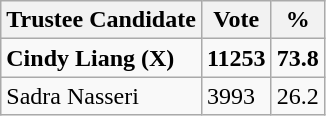<table class="wikitable">
<tr>
<th>Trustee Candidate</th>
<th>Vote</th>
<th>%</th>
</tr>
<tr>
<td><strong>Cindy Liang (X)</strong></td>
<td><strong>11253</strong></td>
<td><strong>73.8</strong></td>
</tr>
<tr>
<td>Sadra Nasseri</td>
<td>3993</td>
<td>26.2</td>
</tr>
</table>
